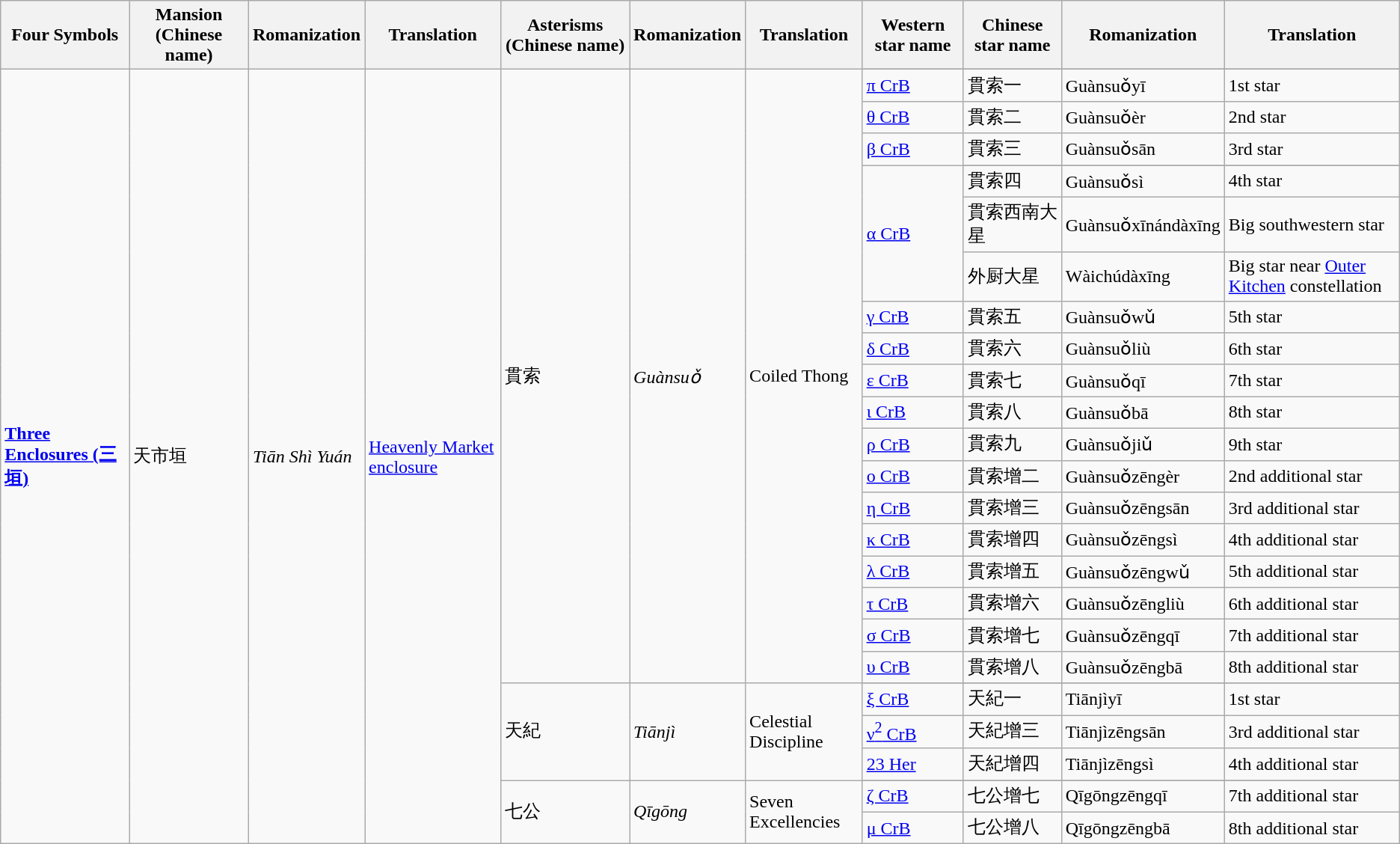<table class="wikitable">
<tr>
<th><strong>Four Symbols</strong></th>
<th><strong>Mansion (Chinese name)</strong></th>
<th><strong>Romanization</strong></th>
<th><strong>Translation</strong></th>
<th><strong>Asterisms (Chinese name)</strong></th>
<th><strong>Romanization</strong></th>
<th><strong>Translation</strong></th>
<th><strong>Western star name</strong></th>
<th><strong>Chinese star name</strong></th>
<th><strong>Romanization</strong></th>
<th><strong>Translation</strong></th>
</tr>
<tr>
<td rowspan="28"><strong><a href='#'>Three Enclosures (三垣)</a></strong></td>
<td rowspan="28">天市垣</td>
<td rowspan="28"><em>Tiān Shì Yuán</em></td>
<td rowspan="28"><a href='#'>Heavenly Market enclosure</a></td>
<td rowspan="20">貫索</td>
<td rowspan="20"><em>Guànsuǒ</em></td>
<td rowspan="20">Coiled Thong</td>
</tr>
<tr>
<td><a href='#'>π CrB</a></td>
<td>貫索一</td>
<td>Guànsuǒyī</td>
<td>1st star</td>
</tr>
<tr>
<td><a href='#'>θ CrB</a></td>
<td>貫索二</td>
<td>Guànsuǒèr</td>
<td>2nd star</td>
</tr>
<tr>
<td><a href='#'>β CrB</a></td>
<td>貫索三</td>
<td>Guànsuǒsān</td>
<td>3rd star</td>
</tr>
<tr>
<td rowspan="4"><a href='#'>α CrB</a></td>
</tr>
<tr>
<td>貫索四</td>
<td>Guànsuǒsì</td>
<td>4th star</td>
</tr>
<tr>
<td>貫索西南大星</td>
<td>Guànsuǒxīnándàxīng</td>
<td>Big southwestern star</td>
</tr>
<tr>
<td>外厨大星</td>
<td>Wàichúdàxīng</td>
<td>Big star near <a href='#'>Outer Kitchen</a> constellation</td>
</tr>
<tr>
<td><a href='#'>γ CrB</a></td>
<td>貫索五</td>
<td>Guànsuǒwǔ</td>
<td>5th star</td>
</tr>
<tr>
<td><a href='#'>δ CrB</a></td>
<td>貫索六</td>
<td>Guànsuǒliù</td>
<td>6th star</td>
</tr>
<tr>
<td><a href='#'>ε CrB</a></td>
<td>貫索七</td>
<td>Guànsuǒqī</td>
<td>7th star</td>
</tr>
<tr>
<td><a href='#'>ι CrB</a></td>
<td>貫索八</td>
<td>Guànsuǒbā</td>
<td>8th star</td>
</tr>
<tr>
<td><a href='#'>ρ CrB</a></td>
<td>貫索九</td>
<td>Guànsuǒjiǔ</td>
<td>9th star</td>
</tr>
<tr>
<td><a href='#'>ο CrB</a></td>
<td>貫索增二</td>
<td>Guànsuǒzēngèr</td>
<td>2nd additional star</td>
</tr>
<tr>
<td><a href='#'>η CrB</a></td>
<td>貫索增三</td>
<td>Guànsuǒzēngsān</td>
<td>3rd additional star</td>
</tr>
<tr>
<td><a href='#'>κ CrB</a></td>
<td>貫索增四</td>
<td>Guànsuǒzēngsì</td>
<td>4th additional star</td>
</tr>
<tr>
<td><a href='#'>λ CrB</a></td>
<td>貫索增五</td>
<td>Guànsuǒzēngwǔ</td>
<td>5th additional star</td>
</tr>
<tr>
<td><a href='#'>τ CrB</a></td>
<td>貫索增六</td>
<td>Guànsuǒzēngliù</td>
<td>6th additional star</td>
</tr>
<tr>
<td><a href='#'>σ CrB</a></td>
<td>貫索增七</td>
<td>Guànsuǒzēngqī</td>
<td>7th additional star</td>
</tr>
<tr>
<td><a href='#'>υ CrB</a></td>
<td>貫索增八</td>
<td>Guànsuǒzēngbā</td>
<td>8th additional star</td>
</tr>
<tr>
<td rowspan="4">天紀</td>
<td rowspan="4"><em>Tiānjì</em></td>
<td rowspan="4">Celestial Discipline</td>
</tr>
<tr>
<td><a href='#'>ξ CrB</a></td>
<td>天紀一</td>
<td>Tiānjìyī</td>
<td>1st star</td>
</tr>
<tr>
<td><a href='#'>ν<sup>2</sup> CrB</a></td>
<td>天紀增三</td>
<td>Tiānjìzēngsān</td>
<td>3rd additional star</td>
</tr>
<tr>
<td><a href='#'>23 Her</a></td>
<td>天紀增四</td>
<td>Tiānjìzēngsì</td>
<td>4th additional star</td>
</tr>
<tr>
<td rowspan="3">七公</td>
<td rowspan="3"><em>Qīgōng</em></td>
<td rowspan="3">Seven Excellencies</td>
</tr>
<tr>
<td><a href='#'>ζ CrB</a></td>
<td>七公增七</td>
<td>Qīgōngzēngqī</td>
<td>7th additional star</td>
</tr>
<tr>
<td><a href='#'>μ CrB</a></td>
<td>七公增八</td>
<td>Qīgōngzēngbā</td>
<td>8th additional star</td>
</tr>
</table>
